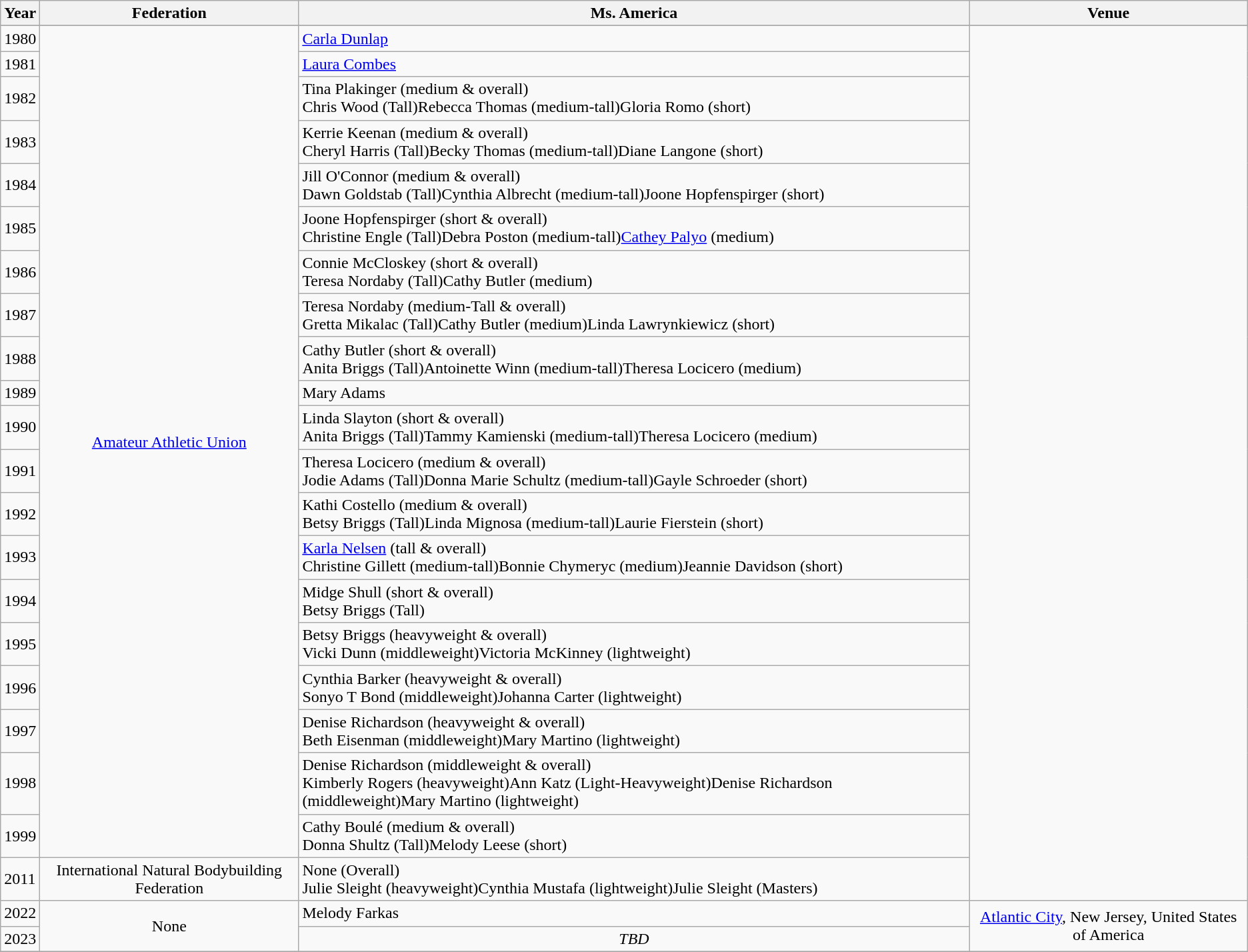<table class="wikitable">
<tr>
<th>Year</th>
<th>Federation</th>
<th>Ms. America</th>
<th>Venue</th>
</tr>
<tr>
</tr>
<tr>
<td>1980</td>
<td rowspan=20 colspan=1 align="center"><a href='#'>Amateur Athletic Union</a></td>
<td><a href='#'>Carla Dunlap</a></td>
<td rowspan=21 colspan=1></td>
</tr>
<tr>
<td>1981</td>
<td><a href='#'>Laura Combes</a></td>
</tr>
<tr>
<td>1982</td>
<td>Tina Plakinger (medium & overall)<br>Chris Wood (Tall)Rebecca Thomas (medium-tall)Gloria Romo (short)</td>
</tr>
<tr>
<td>1983</td>
<td>Kerrie Keenan (medium & overall)<br>Cheryl Harris (Tall)Becky Thomas (medium-tall)Diane Langone (short)</td>
</tr>
<tr>
<td>1984</td>
<td>Jill O'Connor (medium & overall)<br>Dawn Goldstab (Tall)Cynthia Albrecht (medium-tall)Joone Hopfenspirger (short)</td>
</tr>
<tr>
<td>1985</td>
<td>Joone Hopfenspirger (short & overall)<br>Christine Engle (Tall)Debra Poston (medium-tall)<a href='#'>Cathey Palyo</a> (medium)</td>
</tr>
<tr>
<td>1986</td>
<td>Connie McCloskey (short & overall)<br>Teresa Nordaby (Tall)Cathy Butler (medium)</td>
</tr>
<tr>
<td>1987</td>
<td>Teresa Nordaby (medium-Tall & overall)<br>Gretta Mikalac (Tall)Cathy Butler (medium)Linda Lawrynkiewicz (short)</td>
</tr>
<tr>
<td>1988</td>
<td>Cathy Butler (short & overall)<br>Anita Briggs (Tall)Antoinette Winn (medium-tall)Theresa Locicero (medium)</td>
</tr>
<tr>
<td>1989</td>
<td>Mary Adams</td>
</tr>
<tr>
<td>1990</td>
<td>Linda Slayton (short & overall)<br>Anita Briggs (Tall)Tammy Kamienski (medium-tall)Theresa Locicero (medium)</td>
</tr>
<tr>
<td>1991</td>
<td>Theresa Locicero (medium & overall)<br>Jodie Adams (Tall)Donna Marie Schultz (medium-tall)Gayle Schroeder (short)</td>
</tr>
<tr>
<td>1992</td>
<td>Kathi Costello (medium & overall)<br>Betsy Briggs (Tall)Linda Mignosa (medium-tall)Laurie Fierstein (short)</td>
</tr>
<tr>
<td>1993</td>
<td><a href='#'>Karla Nelsen</a> (tall & overall)<br>Christine Gillett (medium-tall)Bonnie Chymeryc (medium)Jeannie Davidson (short)</td>
</tr>
<tr>
<td>1994</td>
<td>Midge Shull (short & overall)<br>Betsy Briggs (Tall)</td>
</tr>
<tr>
<td>1995</td>
<td>Betsy Briggs (heavyweight & overall)<br>Vicki Dunn (middleweight)Victoria McKinney (lightweight)</td>
</tr>
<tr>
<td>1996</td>
<td>Cynthia Barker (heavyweight & overall)<br>Sonyo T Bond (middleweight)Johanna Carter (lightweight)</td>
</tr>
<tr>
<td>1997</td>
<td>Denise Richardson (heavyweight & overall)<br>Beth Eisenman (middleweight)Mary Martino (lightweight)</td>
</tr>
<tr>
<td>1998</td>
<td>Denise Richardson (middleweight & overall)<br>Kimberly Rogers (heavyweight)Ann Katz (Light-Heavyweight)Denise Richardson (middleweight)Mary Martino (lightweight)</td>
</tr>
<tr>
<td>1999</td>
<td>Cathy Boulé (medium & overall)<br>Donna Shultz (Tall)Melody Leese (short)</td>
</tr>
<tr>
<td>2011</td>
<td align="center">International Natural Bodybuilding Federation</td>
<td>None (Overall)<br>Julie Sleight (heavyweight)Cynthia Mustafa (lightweight)Julie Sleight (Masters)</td>
</tr>
<tr>
<td>2022</td>
<td rowspan=2 colspan=1 align="center">None</td>
<td>Melody Farkas</td>
<td rowspan=2 colspan=1 align="center"><a href='#'>Atlantic City</a>, New Jersey, United States of America</td>
</tr>
<tr>
<td>2023</td>
<td align="center"><em>TBD</em></td>
</tr>
<tr>
</tr>
</table>
